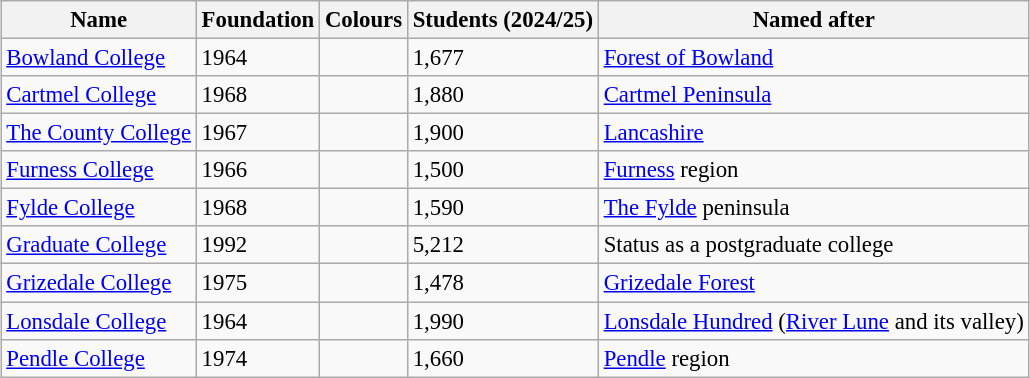<table class="sort wikitable sortable" style="margin:1em auto; font-size: 95%;">
<tr>
<th>Name</th>
<th>Foundation</th>
<th>Colours</th>
<th>Students (2024/25)</th>
<th>Named after</th>
</tr>
<tr>
<td><a href='#'>Bowland College</a></td>
<td>1964</td>
<td></td>
<td>1,677</td>
<td><a href='#'>Forest of Bowland</a></td>
</tr>
<tr>
<td><a href='#'>Cartmel College</a></td>
<td>1968</td>
<td></td>
<td>1,880</td>
<td><a href='#'>Cartmel Peninsula</a></td>
</tr>
<tr>
<td><a href='#'>The County College</a></td>
<td>1967</td>
<td></td>
<td>1,900</td>
<td><a href='#'>Lancashire</a></td>
</tr>
<tr>
<td><a href='#'>Furness College</a></td>
<td>1966</td>
<td></td>
<td>1,500</td>
<td><a href='#'>Furness</a> region</td>
</tr>
<tr>
<td><a href='#'>Fylde College</a></td>
<td>1968</td>
<td></td>
<td>1,590</td>
<td><a href='#'>The Fylde</a> peninsula</td>
</tr>
<tr>
<td><a href='#'>Graduate College</a></td>
<td>1992</td>
<td></td>
<td>5,212</td>
<td>Status as a postgraduate college</td>
</tr>
<tr>
<td><a href='#'>Grizedale College</a></td>
<td>1975</td>
<td></td>
<td>1,478</td>
<td><a href='#'>Grizedale Forest</a></td>
</tr>
<tr>
<td><a href='#'>Lonsdale College</a></td>
<td>1964</td>
<td></td>
<td>1,990</td>
<td><a href='#'>Lonsdale Hundred</a> (<a href='#'>River Lune</a> and its valley)</td>
</tr>
<tr>
<td><a href='#'>Pendle College</a></td>
<td>1974</td>
<td></td>
<td>1,660</td>
<td><a href='#'>Pendle</a> region</td>
</tr>
</table>
